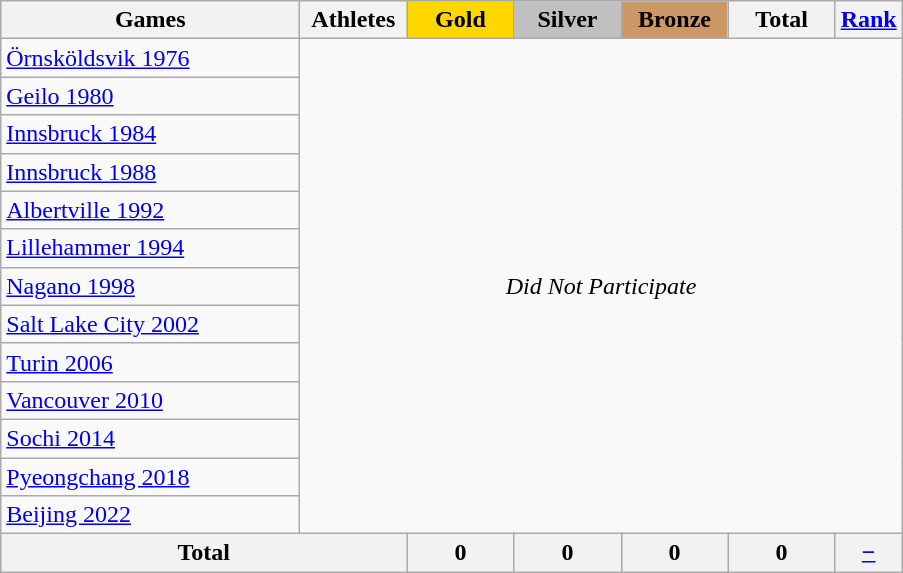<table class="wikitable" style="text-align:center; font-size:100%;">
<tr>
<th style="width:12em;">Games</th>
<th style="width:4em;">Athletes</th>
<th style="width:4em; background:gold;">Gold</th>
<th style="width:4em; background:silver;">Silver</th>
<th style="width:4em; background:#cc9966;">Bronze</th>
<th style="width:4em;">Total</th>
<th style="width:2em;"><a href='#'>Rank</a></th>
</tr>
<tr>
<td align=left> <a href='#'>Örnsköldsvik 1976</a></td>
<td colspan=6 rowspan=13><em>Did Not Participate</em></td>
</tr>
<tr>
<td align=left> <a href='#'>Geilo 1980</a></td>
</tr>
<tr>
<td align=left> <a href='#'>Innsbruck 1984</a></td>
</tr>
<tr>
<td align=left> <a href='#'>Innsbruck 1988</a></td>
</tr>
<tr>
<td align=left> <a href='#'>Albertville 1992</a></td>
</tr>
<tr>
<td align=left> <a href='#'>Lillehammer 1994</a></td>
</tr>
<tr>
<td align=left> <a href='#'>Nagano 1998</a></td>
</tr>
<tr>
<td align=left> <a href='#'>Salt Lake City 2002</a></td>
</tr>
<tr>
<td align=left> <a href='#'>Turin 2006</a></td>
</tr>
<tr>
<td align=left> <a href='#'>Vancouver 2010</a></td>
</tr>
<tr>
<td align=left> <a href='#'>Sochi 2014</a></td>
</tr>
<tr>
<td align=left> <a href='#'>Pyeongchang 2018</a></td>
</tr>
<tr>
<td align=left> <a href='#'>Beijing 2022</a></td>
</tr>
<tr>
<th colspan=2>Total</th>
<th>0</th>
<th>0</th>
<th>0</th>
<th>0</th>
<th><a href='#'>−</a></th>
</tr>
</table>
